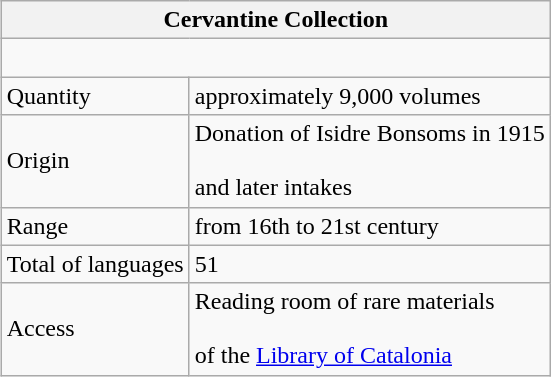<table class="wikitable" align="right">
<tr>
<th colspan="2">Cervantine Collection</th>
</tr>
<tr>
<td colspan="2"><br></td>
</tr>
<tr>
<td>Quantity</td>
<td>approximately 9,000 volumes</td>
</tr>
<tr>
<td>Origin</td>
<td>Donation of Isidre Bonsoms in 1915<br><br>and later intakes</td>
</tr>
<tr>
<td>Range</td>
<td>from 16th to 21st century</td>
</tr>
<tr>
<td>Total of languages</td>
<td>51</td>
</tr>
<tr>
<td>Access</td>
<td>Reading room of rare materials <br><br>of the <a href='#'>Library of Catalonia</a></td>
</tr>
</table>
